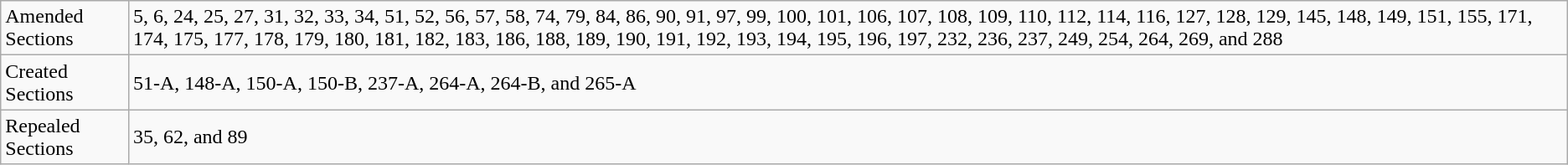<table class="wikitable">
<tr>
<td>Amended Sections</td>
<td>5, 6, 24, 25, 27, 31, 32, 33, 34, 51, 52, 56, 57, 58, 74, 79, 84, 86, 90, 91, 97, 99, 100, 101, 106, 107, 108, 109, 110, 112, 114, 116, 127, 128, 129, 145, 148, 149, 151, 155, 171, 174, 175, 177, 178, 179, 180, 181, 182, 183, 186, 188, 189, 190, 191, 192, 193, 194, 195, 196, 197, 232, 236, 237, 249, 254, 264, 269, and 288</td>
</tr>
<tr>
<td>Created Sections</td>
<td>51-A, 148-A, 150-A, 150-B, 237-A, 264-A, 264-B, and 265-A</td>
</tr>
<tr>
<td>Repealed Sections</td>
<td>35, 62, and 89</td>
</tr>
</table>
